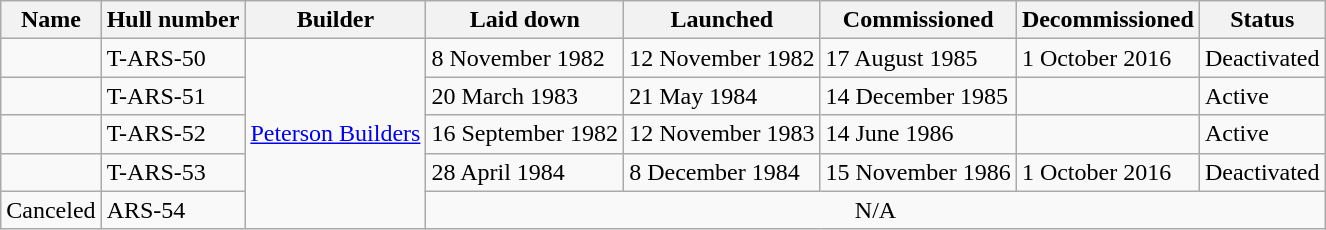<table class="wikitable">
<tr>
<th>Name</th>
<th>Hull number</th>
<th>Builder</th>
<th>Laid down</th>
<th>Launched</th>
<th>Commissioned</th>
<th>Decommissioned</th>
<th>Status</th>
</tr>
<tr>
<td></td>
<td>T-ARS-50</td>
<td rowspan="5"><a href='#'>Peterson Builders</a></td>
<td>8 November 1982</td>
<td>12 November 1982</td>
<td>17 August 1985</td>
<td>1 October 2016</td>
<td>Deactivated</td>
</tr>
<tr>
<td></td>
<td>T-ARS-51</td>
<td>20 March 1983</td>
<td>21 May 1984</td>
<td>14 December 1985</td>
<td></td>
<td>Active</td>
</tr>
<tr>
<td></td>
<td>T-ARS-52</td>
<td>16 September 1982</td>
<td>12 November 1983</td>
<td>14 June 1986</td>
<td></td>
<td>Active</td>
</tr>
<tr>
<td></td>
<td>T-ARS-53</td>
<td>28 April 1984</td>
<td>8 December 1984</td>
<td>15 November 1986</td>
<td>1 October 2016</td>
<td>Deactivated</td>
</tr>
<tr>
<td>Canceled</td>
<td>ARS-54</td>
<td colspan="5" align=center>N/A</td>
</tr>
</table>
